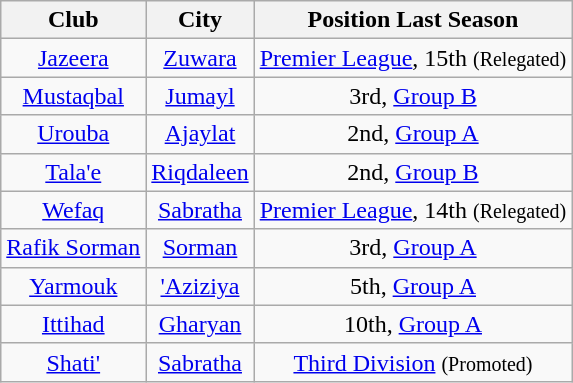<table class="wikitable" style="text-align: center;">
<tr>
<th>Club</th>
<th>City</th>
<th>Position Last Season</th>
</tr>
<tr>
<td><a href='#'>Jazeera</a></td>
<td><a href='#'>Zuwara</a></td>
<td><a href='#'>Premier League</a>, 15th <small>(Relegated)</small></td>
</tr>
<tr>
<td><a href='#'>Mustaqbal</a></td>
<td><a href='#'>Jumayl</a></td>
<td>3rd, <a href='#'>Group B</a></td>
</tr>
<tr>
<td><a href='#'>Urouba</a></td>
<td><a href='#'>Ajaylat</a></td>
<td>2nd, <a href='#'>Group A</a></td>
</tr>
<tr>
<td><a href='#'>Tala'e</a></td>
<td><a href='#'>Riqdaleen</a></td>
<td>2nd, <a href='#'>Group B</a></td>
</tr>
<tr>
<td><a href='#'>Wefaq</a></td>
<td><a href='#'>Sabratha</a></td>
<td><a href='#'>Premier League</a>, 14th <small>(Relegated)</small></td>
</tr>
<tr>
<td><a href='#'>Rafik Sorman</a></td>
<td><a href='#'>Sorman</a></td>
<td>3rd, <a href='#'>Group A</a></td>
</tr>
<tr>
<td><a href='#'>Yarmouk</a></td>
<td><a href='#'>'Aziziya</a></td>
<td>5th, <a href='#'>Group A</a></td>
</tr>
<tr>
<td><a href='#'>Ittihad</a></td>
<td><a href='#'>Gharyan</a></td>
<td>10th, <a href='#'>Group A</a></td>
</tr>
<tr>
<td><a href='#'>Shati'</a></td>
<td><a href='#'>Sabratha</a></td>
<td><a href='#'>Third Division</a> <small>(Promoted)</small></td>
</tr>
</table>
